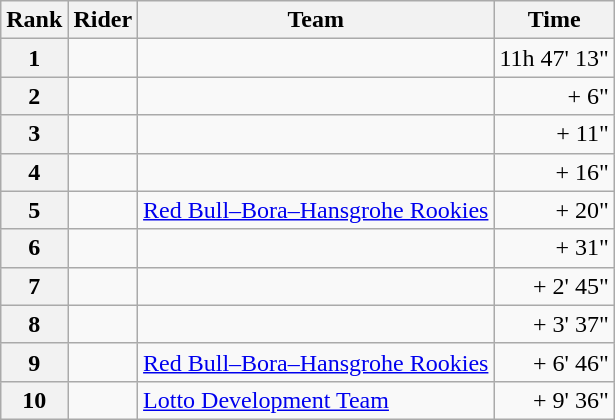<table class="wikitable" margin-bottom:0;">
<tr>
<th scope="col">Rank</th>
<th scope="col">Rider</th>
<th scope="col">Team</th>
<th scope="col">Time</th>
</tr>
<tr>
<th scope="row">1</th>
<td> </td>
<td></td>
<td align="right">11h 47' 13"</td>
</tr>
<tr>
<th scope="row">2</th>
<td></td>
<td></td>
<td align="right">+ 6"</td>
</tr>
<tr>
<th scope="row">3</th>
<td></td>
<td></td>
<td align="right">+ 11"</td>
</tr>
<tr>
<th scope="row">4</th>
<td></td>
<td></td>
<td align="right">+ 16"</td>
</tr>
<tr>
<th scope="row">5</th>
<td></td>
<td><a href='#'>Red Bull–Bora–Hansgrohe Rookies</a></td>
<td align="right">+ 20"</td>
</tr>
<tr>
<th scope="row">6</th>
<td></td>
<td></td>
<td align="right">+ 31"</td>
</tr>
<tr>
<th scope="row">7</th>
<td></td>
<td></td>
<td align="right">+ 2' 45"</td>
</tr>
<tr>
<th scope="row">8</th>
<td></td>
<td></td>
<td align="right">+ 3' 37"</td>
</tr>
<tr>
<th scope="row">9</th>
<td></td>
<td><a href='#'>Red Bull–Bora–Hansgrohe Rookies</a></td>
<td align="right">+ 6' 46"</td>
</tr>
<tr>
<th scope="row">10</th>
<td></td>
<td><a href='#'>Lotto Development Team</a></td>
<td align="right">+ 9' 36"</td>
</tr>
</table>
